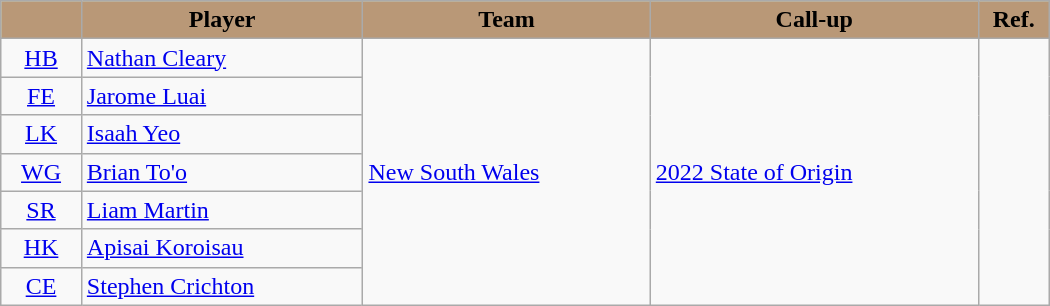<table style="width:700px;" class="wikitable sortable">
<tr style="background:#bdb76b;">
<th style="background:#B99877; color:black; text-align:center;"></th>
<th style="background:#B99877; color:black; text-align:center;">Player</th>
<th style="background:#B99877; color:black; text-align:center;">Team</th>
<th style="background:#B99877; color:black; text-align:center;">Call-up</th>
<th style="background:#b99877; color:black; text-align:center; width:40px;">Ref.</th>
</tr>
<tr>
<td style="text-align:center"><a href='#'>HB</a></td>
<td><a href='#'>Nathan Cleary</a></td>
<td rowspan="7"> <a href='#'>New South Wales</a></td>
<td rowspan="7"><a href='#'>2022 State of Origin</a></td>
</tr>
<tr>
<td style="text-align:center"><a href='#'>FE</a></td>
<td><a href='#'>Jarome Luai</a></td>
</tr>
<tr>
<td style="text-align:center"><a href='#'>LK</a></td>
<td><a href='#'>Isaah Yeo</a></td>
</tr>
<tr>
<td style="text-align:center"><a href='#'>WG</a></td>
<td><a href='#'>Brian To'o</a></td>
</tr>
<tr>
<td style="text-align:center"><a href='#'>SR</a></td>
<td><a href='#'>Liam Martin</a></td>
</tr>
<tr>
<td style="text-align:center"><a href='#'>HK</a></td>
<td><a href='#'>Apisai Koroisau</a></td>
</tr>
<tr>
<td style="text-align:center"><a href='#'>CE</a></td>
<td><a href='#'>Stephen Crichton</a></td>
</tr>
</table>
